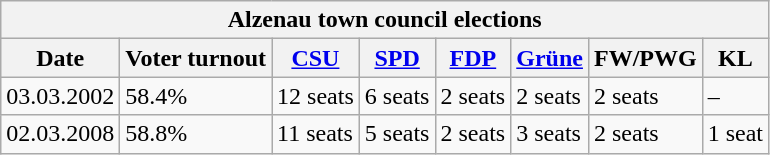<table class="wikitable">
<tr>
<th colspan="8">Alzenau town council elections</th>
</tr>
<tr>
<th>Date</th>
<th>Voter turnout</th>
<th><a href='#'>CSU</a></th>
<th><a href='#'>SPD</a></th>
<th><a href='#'>FDP</a></th>
<th><a href='#'>Grüne</a></th>
<th>FW/PWG</th>
<th>KL</th>
</tr>
<tr>
<td>03.03.2002</td>
<td>58.4%</td>
<td>12 seats</td>
<td>6 seats</td>
<td>2 seats</td>
<td>2 seats</td>
<td>2 seats</td>
<td>–</td>
</tr>
<tr>
<td>02.03.2008</td>
<td>58.8%</td>
<td>11 seats</td>
<td>5 seats</td>
<td>2 seats</td>
<td>3 seats</td>
<td>2 seats</td>
<td>1 seat</td>
</tr>
</table>
